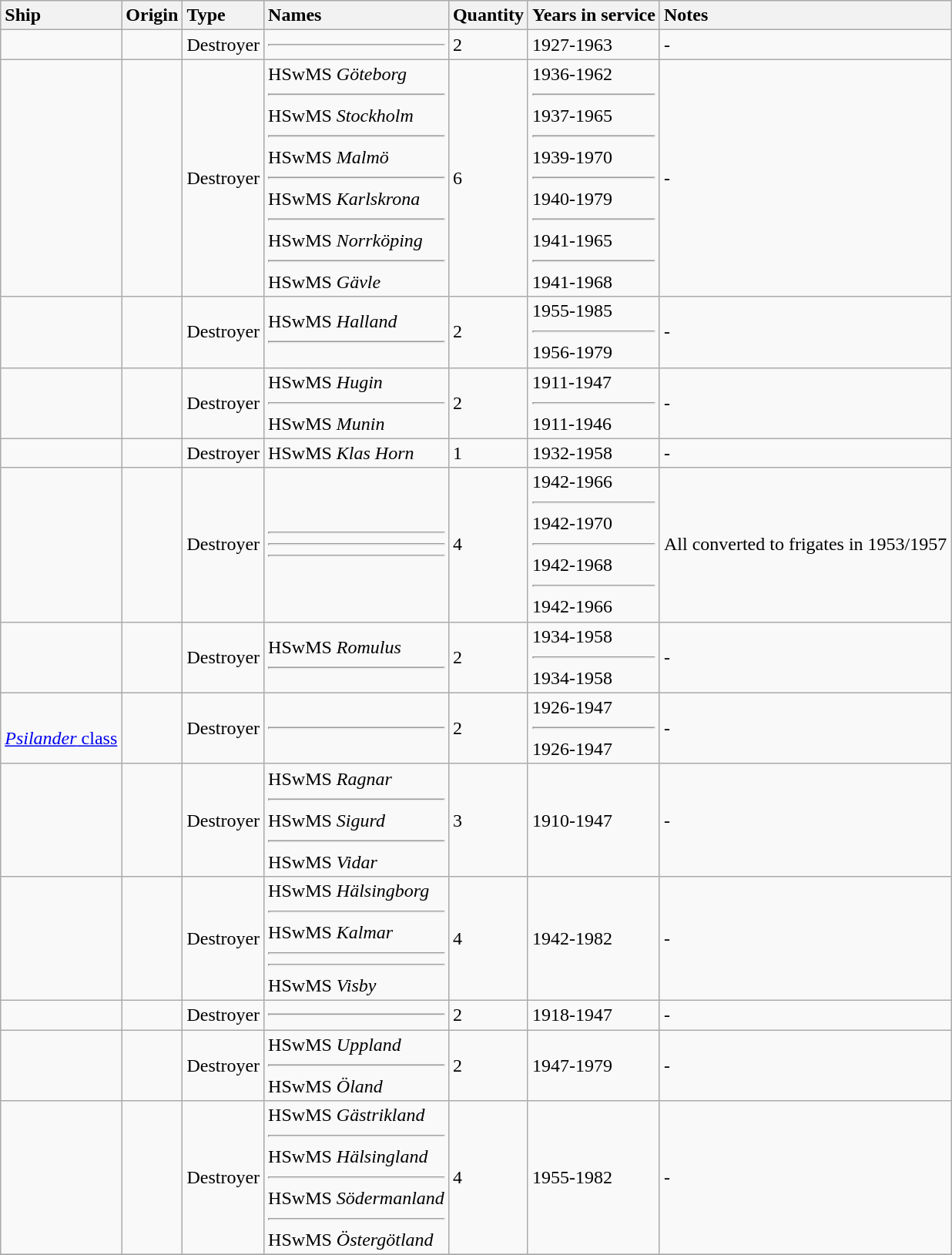<table class="wikitable">
<tr>
<th style="text-align:left">Ship</th>
<th style="text-align:left">Origin</th>
<th style="text-align:left">Type</th>
<th style="text-align:left">Names</th>
<th style="text-align:left">Quantity</th>
<th style="text-align:left">Years in service</th>
<th style="text-align:left">Notes</th>
</tr>
<tr>
<td> <br> </td>
<td></td>
<td>Destroyer</td>
<td><hr></td>
<td>2</td>
<td>1927-1963</td>
<td>-</td>
</tr>
<tr>
<td> <br> </td>
<td></td>
<td>Destroyer</td>
<td>HSwMS <em>Göteborg</em><hr>HSwMS <em>Stockholm</em><hr>HSwMS <em>Malmö</em><hr>HSwMS <em>Karlskrona</em><hr>HSwMS <em>Norrköping</em><hr>HSwMS <em>Gävle</em></td>
<td>6</td>
<td>1936-1962<hr>1937-1965<hr>1939-1970<hr>1940-1979<hr>1941-1965<hr>1941-1968</td>
<td>-</td>
</tr>
<tr>
<td> <br> </td>
<td></td>
<td>Destroyer</td>
<td>HSwMS <em>Halland</em><hr></td>
<td>2</td>
<td>1955-1985<hr>1956-1979</td>
<td>-</td>
</tr>
<tr>
<td> <br> </td>
<td></td>
<td>Destroyer</td>
<td>HSwMS <em>Hugin</em><hr>HSwMS <em>Munin</em></td>
<td>2</td>
<td>1911-1947<hr>1911-1946</td>
<td>-</td>
</tr>
<tr>
<td> <br> </td>
<td></td>
<td>Destroyer</td>
<td>HSwMS <em>Klas Horn</em></td>
<td>1</td>
<td>1932-1958</td>
<td>-</td>
</tr>
<tr>
<td> <br> </td>
<td></td>
<td>Destroyer</td>
<td><hr><hr><hr></td>
<td>4</td>
<td>1942-1966<hr>1942-1970<hr>1942-1968<hr>1942-1966</td>
<td>All converted to frigates in 1953/1957</td>
</tr>
<tr>
<td> <br> </td>
<td><br></td>
<td>Destroyer</td>
<td>HSwMS <em>Romulus</em><hr></td>
<td>2</td>
<td>1934-1958<hr>1934-1958</td>
<td>-</td>
</tr>
<tr>
<td> <br> <a href='#'><em>Psilander</em> class</a></td>
<td><br></td>
<td>Destroyer</td>
<td><hr></td>
<td>2</td>
<td>1926-1947<hr>1926-1947</td>
<td>-</td>
</tr>
<tr>
<td></td>
<td></td>
<td>Destroyer</td>
<td>HSwMS <em>Ragnar</em><hr>HSwMS <em>Sigurd</em><hr>HSwMS <em>Vidar</em></td>
<td>3</td>
<td>1910-1947</td>
<td>-</td>
</tr>
<tr>
<td> <br> </td>
<td></td>
<td>Destroyer</td>
<td>HSwMS <em>Hälsingborg</em><hr>HSwMS <em>Kalmar</em><hr> <hr>HSwMS <em>Visby</em></td>
<td>4</td>
<td>1942-1982</td>
<td>-</td>
</tr>
<tr>
<td> <br> </td>
<td></td>
<td>Destroyer</td>
<td><hr></td>
<td>2</td>
<td>1918-1947</td>
<td>-</td>
</tr>
<tr>
<td> <br> </td>
<td></td>
<td>Destroyer</td>
<td>HSwMS <em>Uppland</em><hr>HSwMS <em>Öland</em></td>
<td>2</td>
<td>1947-1979</td>
<td>-</td>
</tr>
<tr>
<td> <br> </td>
<td></td>
<td>Destroyer</td>
<td>HSwMS <em>Gästrikland</em><hr>HSwMS <em>Hälsingland</em><hr>HSwMS <em>Södermanland</em><hr>HSwMS <em>Östergötland</em></td>
<td>4</td>
<td>1955-1982</td>
<td>-</td>
</tr>
<tr>
</tr>
</table>
